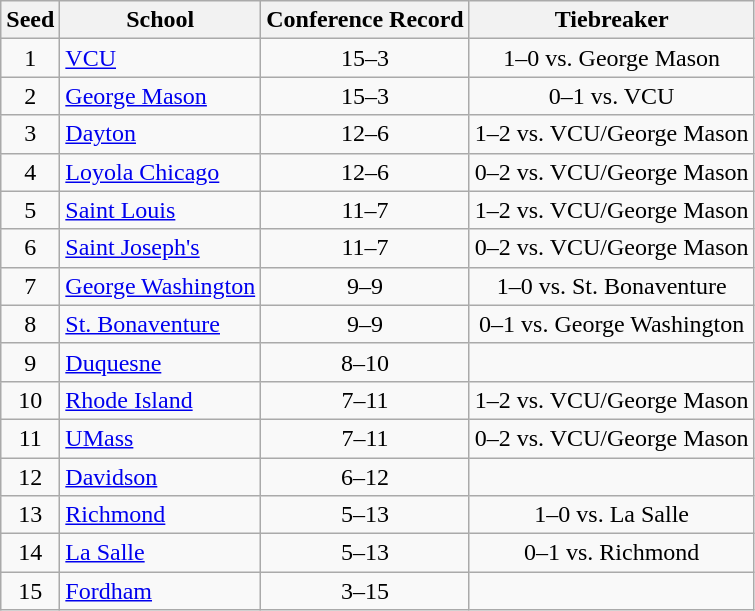<table class="wikitable" style="text-align:center">
<tr>
<th>Seed</th>
<th>School</th>
<th>Conference Record</th>
<th>Tiebreaker</th>
</tr>
<tr>
<td>1</td>
<td align="left"><a href='#'>VCU</a></td>
<td>15–3</td>
<td>1–0 vs. George Mason</td>
</tr>
<tr>
<td>2</td>
<td align="left"><a href='#'>George Mason</a></td>
<td>15–3</td>
<td>0–1 vs. VCU</td>
</tr>
<tr>
<td>3</td>
<td align="left"><a href='#'>Dayton</a></td>
<td>12–6</td>
<td>1–2 vs. VCU/George Mason</td>
</tr>
<tr>
<td>4</td>
<td align="left"><a href='#'>Loyola Chicago</a></td>
<td>12–6</td>
<td>0–2 vs. VCU/George Mason</td>
</tr>
<tr>
<td>5</td>
<td align="left"><a href='#'>Saint Louis</a></td>
<td>11–7</td>
<td>1–2 vs. VCU/George Mason</td>
</tr>
<tr>
<td>6</td>
<td align="left"><a href='#'>Saint Joseph's</a></td>
<td>11–7</td>
<td>0–2 vs. VCU/George Mason</td>
</tr>
<tr>
<td>7</td>
<td align="left"><a href='#'>George Washington</a></td>
<td>9–9</td>
<td>1–0 vs. St. Bonaventure</td>
</tr>
<tr>
<td>8</td>
<td align="left"><a href='#'>St. Bonaventure</a></td>
<td>9–9</td>
<td>0–1 vs. George Washington</td>
</tr>
<tr>
<td>9</td>
<td align="left"><a href='#'>Duquesne</a></td>
<td>8–10</td>
<td></td>
</tr>
<tr>
<td>10</td>
<td align="left"><a href='#'>Rhode Island</a></td>
<td>7–11</td>
<td>1–2 vs. VCU/George Mason</td>
</tr>
<tr>
<td>11</td>
<td align="left"><a href='#'>UMass</a></td>
<td>7–11</td>
<td>0–2 vs. VCU/George Mason</td>
</tr>
<tr>
<td>12</td>
<td align="left"><a href='#'>Davidson</a></td>
<td>6–12</td>
<td></td>
</tr>
<tr>
<td>13</td>
<td align="left"><a href='#'>Richmond</a></td>
<td>5–13</td>
<td>1–0 vs. La Salle</td>
</tr>
<tr>
<td>14</td>
<td align="left"><a href='#'>La Salle</a></td>
<td>5–13</td>
<td>0–1 vs. Richmond</td>
</tr>
<tr>
<td>15</td>
<td align="left"><a href='#'>Fordham</a></td>
<td>3–15</td>
<td></td>
</tr>
</table>
